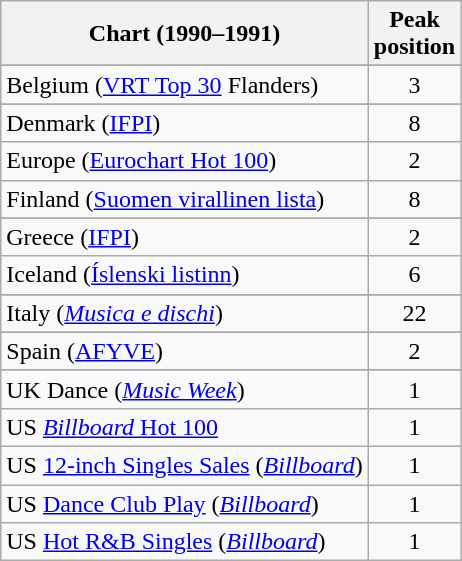<table class="wikitable sortable">
<tr>
<th>Chart (1990–1991)</th>
<th>Peak<br>position</th>
</tr>
<tr>
</tr>
<tr>
</tr>
<tr>
</tr>
<tr>
<td>Belgium (<a href='#'>VRT Top 30</a> Flanders)</td>
<td align="center">3</td>
</tr>
<tr>
</tr>
<tr>
</tr>
<tr>
<td>Denmark (<a href='#'>IFPI</a>)</td>
<td align="center">8</td>
</tr>
<tr>
<td>Europe (<a href='#'>Eurochart Hot 100</a>)</td>
<td align="center">2</td>
</tr>
<tr>
<td>Finland (<a href='#'>Suomen virallinen lista</a>)</td>
<td align="center">8</td>
</tr>
<tr>
</tr>
<tr>
</tr>
<tr>
<td>Greece (<a href='#'>IFPI</a>)</td>
<td align="center">2</td>
</tr>
<tr>
<td>Iceland (<a href='#'>Íslenski listinn</a>)</td>
<td align="center">6</td>
</tr>
<tr>
</tr>
<tr>
<td>Italy (<em><a href='#'>Musica e dischi</a></em>)</td>
<td align="center">22</td>
</tr>
<tr>
</tr>
<tr>
</tr>
<tr>
</tr>
<tr>
</tr>
<tr>
<td>Spain (<a href='#'>AFYVE</a>)</td>
<td align="center">2</td>
</tr>
<tr>
</tr>
<tr>
</tr>
<tr>
</tr>
<tr>
<td>UK Dance (<em><a href='#'>Music Week</a></em>)</td>
<td align="center">1</td>
</tr>
<tr>
<td>US <a href='#'><em>Billboard</em> Hot 100</a></td>
<td align="center">1</td>
</tr>
<tr>
<td>US <a href='#'>12-inch Singles Sales</a> (<em><a href='#'>Billboard</a></em>)</td>
<td align="center">1</td>
</tr>
<tr>
<td>US <a href='#'>Dance Club Play</a> (<em><a href='#'>Billboard</a></em>)</td>
<td align="center">1</td>
</tr>
<tr>
<td>US <a href='#'>Hot R&B Singles</a> (<em><a href='#'>Billboard</a></em>)</td>
<td align="center">1</td>
</tr>
</table>
